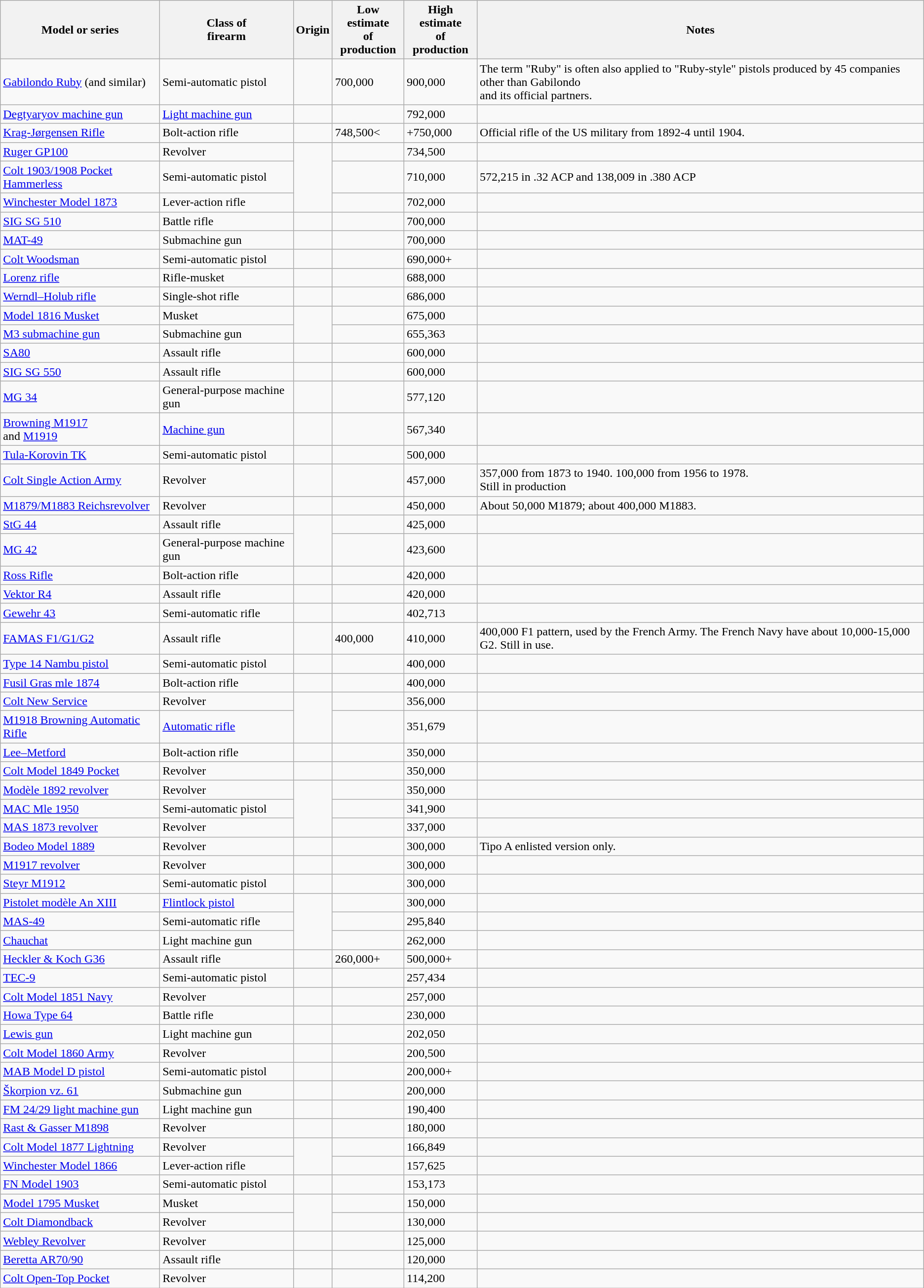<table class="wikitable sortable">
<tr>
<th>Model or series</th>
<th>Class of<br>firearm</th>
<th>Origin</th>
<th>Low estimate<br>of production</th>
<th>High estimate<br>of production</th>
<th>Notes</th>
</tr>
<tr>
<td><a href='#'>Gabilondo Ruby</a> (and similar)</td>
<td>Semi-automatic pistol</td>
<td></td>
<td>700,000</td>
<td>900,000</td>
<td>The term "Ruby" is often also applied to "Ruby-style" pistols produced by 45 companies other than Gabilondo<br>and its official partners.</td>
</tr>
<tr>
<td><a href='#'>Degtyaryov machine gun</a></td>
<td><a href='#'>Light machine gun</a></td>
<td></td>
<td></td>
<td>792,000</td>
<td></td>
</tr>
<tr>
<td><a href='#'>Krag-Jørgensen Rifle</a></td>
<td>Bolt-action rifle</td>
<td></td>
<td>748,500<</td>
<td>+750,000</td>
<td>Official rifle of the US military from 1892-4 until 1904.</td>
</tr>
<tr>
<td><a href='#'>Ruger GP100</a></td>
<td>Revolver</td>
<td rowspan="3"></td>
<td></td>
<td>734,500</td>
<td></td>
</tr>
<tr>
<td><a href='#'>Colt 1903/1908 Pocket Hammerless</a></td>
<td>Semi-automatic pistol</td>
<td></td>
<td>710,000</td>
<td>572,215 in .32 ACP and 138,009 in .380 ACP</td>
</tr>
<tr>
<td><a href='#'>Winchester Model 1873</a></td>
<td>Lever-action rifle</td>
<td></td>
<td>702,000</td>
<td></td>
</tr>
<tr>
<td><a href='#'>SIG SG 510</a></td>
<td>Battle rifle</td>
<td></td>
<td></td>
<td>700,000</td>
<td></td>
</tr>
<tr>
<td><a href='#'>MAT-49</a></td>
<td>Submachine gun</td>
<td></td>
<td></td>
<td>700,000</td>
<td></td>
</tr>
<tr>
<td><a href='#'>Colt Woodsman</a></td>
<td>Semi-automatic pistol</td>
<td></td>
<td></td>
<td>690,000+</td>
<td></td>
</tr>
<tr>
<td><a href='#'>Lorenz rifle</a></td>
<td>Rifle-musket</td>
<td></td>
<td></td>
<td>688,000</td>
<td></td>
</tr>
<tr>
<td><a href='#'>Werndl–Holub rifle</a></td>
<td>Single-shot rifle</td>
<td></td>
<td></td>
<td>686,000</td>
<td></td>
</tr>
<tr>
<td><a href='#'>Model 1816 Musket</a></td>
<td>Musket</td>
<td rowspan="2"></td>
<td></td>
<td>675,000</td>
<td></td>
</tr>
<tr>
<td><a href='#'>M3 submachine gun</a></td>
<td>Submachine gun</td>
<td></td>
<td>655,363</td>
<td></td>
</tr>
<tr>
<td><a href='#'>SA80</a></td>
<td>Assault rifle</td>
<td></td>
<td></td>
<td>600,000</td>
<td></td>
</tr>
<tr>
<td><a href='#'>SIG SG 550</a></td>
<td>Assault rifle</td>
<td></td>
<td></td>
<td>600,000</td>
<td></td>
</tr>
<tr>
<td><a href='#'>MG 34</a></td>
<td>General-purpose machine gun</td>
<td></td>
<td></td>
<td>577,120</td>
<td></td>
</tr>
<tr>
<td><a href='#'>Browning M1917</a><br>and <a href='#'>M1919</a></td>
<td><a href='#'>Machine gun</a></td>
<td></td>
<td></td>
<td>567,340</td>
<td></td>
</tr>
<tr>
<td><a href='#'>Tula-Korovin TK</a></td>
<td>Semi-automatic pistol</td>
<td></td>
<td></td>
<td>500,000</td>
<td></td>
</tr>
<tr>
<td><a href='#'>Colt Single Action Army</a></td>
<td>Revolver</td>
<td></td>
<td></td>
<td>457,000</td>
<td>357,000 from 1873 to 1940. 100,000 from 1956 to 1978.<br>Still in production</td>
</tr>
<tr>
<td><a href='#'>M1879/M1883 Reichsrevolver</a></td>
<td>Revolver</td>
<td></td>
<td></td>
<td>450,000</td>
<td>About 50,000 M1879; about 400,000 M1883.</td>
</tr>
<tr>
<td><a href='#'>StG 44</a></td>
<td>Assault rifle</td>
<td rowspan="2"></td>
<td></td>
<td>425,000</td>
<td></td>
</tr>
<tr>
<td><a href='#'>MG 42</a></td>
<td>General-purpose machine gun</td>
<td></td>
<td>423,600</td>
<td></td>
</tr>
<tr>
<td><a href='#'>Ross Rifle</a></td>
<td>Bolt-action rifle</td>
<td></td>
<td></td>
<td>420,000</td>
<td></td>
</tr>
<tr>
<td><a href='#'>Vektor R4</a></td>
<td>Assault rifle</td>
<td></td>
<td></td>
<td>420,000</td>
<td></td>
</tr>
<tr>
<td><a href='#'>Gewehr 43</a></td>
<td>Semi-automatic rifle</td>
<td></td>
<td></td>
<td>402,713</td>
<td></td>
</tr>
<tr>
<td><a href='#'>FAMAS F1/G1/G2</a></td>
<td>Assault rifle</td>
<td></td>
<td>400,000</td>
<td>410,000</td>
<td>400,000 F1 pattern, used by the French Army. The French Navy have about 10,000-15,000 G2. Still in use.</td>
</tr>
<tr>
<td><a href='#'>Type 14 Nambu pistol</a></td>
<td>Semi-automatic pistol</td>
<td></td>
<td></td>
<td>400,000</td>
<td></td>
</tr>
<tr>
<td><a href='#'>Fusil Gras mle 1874</a></td>
<td>Bolt-action rifle</td>
<td></td>
<td></td>
<td>400,000</td>
<td></td>
</tr>
<tr>
<td><a href='#'>Colt New Service</a></td>
<td>Revolver</td>
<td rowspan="2"></td>
<td></td>
<td>356,000</td>
<td></td>
</tr>
<tr>
<td><a href='#'>M1918 Browning Automatic Rifle</a></td>
<td><a href='#'>Automatic rifle</a></td>
<td></td>
<td>351,679</td>
<td></td>
</tr>
<tr>
<td><a href='#'>Lee–Metford</a></td>
<td>Bolt-action rifle</td>
<td></td>
<td></td>
<td>350,000</td>
<td></td>
</tr>
<tr>
<td><a href='#'>Colt Model 1849 Pocket</a></td>
<td>Revolver</td>
<td></td>
<td></td>
<td>350,000</td>
<td></td>
</tr>
<tr>
<td><a href='#'>Modèle 1892 revolver</a></td>
<td>Revolver</td>
<td rowspan="3"></td>
<td></td>
<td>350,000</td>
<td></td>
</tr>
<tr>
<td><a href='#'>MAC Mle 1950</a></td>
<td>Semi-automatic pistol</td>
<td></td>
<td>341,900</td>
<td></td>
</tr>
<tr>
<td><a href='#'>MAS 1873 revolver</a></td>
<td>Revolver</td>
<td></td>
<td>337,000</td>
<td></td>
</tr>
<tr>
<td><a href='#'>Bodeo Model 1889</a></td>
<td>Revolver</td>
<td></td>
<td></td>
<td>300,000</td>
<td>Tipo A enlisted version only.</td>
</tr>
<tr>
<td><a href='#'>M1917 revolver</a></td>
<td>Revolver</td>
<td></td>
<td></td>
<td>300,000</td>
<td></td>
</tr>
<tr>
<td><a href='#'>Steyr M1912</a></td>
<td>Semi-automatic pistol</td>
<td></td>
<td></td>
<td>300,000</td>
<td></td>
</tr>
<tr>
<td><a href='#'>Pistolet modèle An XIII</a></td>
<td><a href='#'>Flintlock pistol</a></td>
<td rowspan="3"></td>
<td></td>
<td>300,000</td>
<td></td>
</tr>
<tr>
<td><a href='#'>MAS-49</a></td>
<td>Semi-automatic rifle</td>
<td></td>
<td>295,840</td>
<td></td>
</tr>
<tr>
<td><a href='#'>Chauchat</a></td>
<td>Light machine gun</td>
<td></td>
<td>262,000</td>
<td></td>
</tr>
<tr>
<td><a href='#'>Heckler & Koch G36</a></td>
<td>Assault rifle</td>
<td></td>
<td>260,000+</td>
<td>500,000+</td>
<td></td>
</tr>
<tr>
<td><a href='#'>TEC-9</a></td>
<td>Semi-automatic pistol</td>
<td></td>
<td></td>
<td>257,434</td>
<td></td>
</tr>
<tr>
<td><a href='#'>Colt Model 1851 Navy</a></td>
<td>Revolver</td>
<td></td>
<td></td>
<td>257,000</td>
<td></td>
</tr>
<tr>
<td><a href='#'>Howa Type 64</a></td>
<td>Battle rifle</td>
<td></td>
<td></td>
<td>230,000</td>
<td></td>
</tr>
<tr>
<td><a href='#'>Lewis gun</a></td>
<td>Light machine gun</td>
<td></td>
<td></td>
<td>202,050</td>
<td></td>
</tr>
<tr>
<td><a href='#'>Colt Model 1860 Army</a></td>
<td>Revolver</td>
<td></td>
<td></td>
<td>200,500</td>
<td></td>
</tr>
<tr>
<td><a href='#'>MAB Model D pistol</a></td>
<td>Semi-automatic pistol</td>
<td></td>
<td></td>
<td>200,000+</td>
<td></td>
</tr>
<tr>
<td><a href='#'>Škorpion vz. 61</a></td>
<td>Submachine gun</td>
<td></td>
<td></td>
<td>200,000</td>
<td></td>
</tr>
<tr>
<td><a href='#'>FM 24/29 light machine gun</a></td>
<td>Light machine gun</td>
<td></td>
<td></td>
<td>190,400</td>
<td></td>
</tr>
<tr>
<td><a href='#'>Rast & Gasser M1898</a></td>
<td>Revolver</td>
<td></td>
<td></td>
<td>180,000</td>
<td></td>
</tr>
<tr>
<td><a href='#'>Colt Model 1877 Lightning</a></td>
<td>Revolver</td>
<td rowspan="2"></td>
<td></td>
<td>166,849</td>
<td></td>
</tr>
<tr>
<td><a href='#'>Winchester Model 1866</a></td>
<td>Lever-action rifle</td>
<td></td>
<td>157,625</td>
<td></td>
</tr>
<tr>
<td><a href='#'>FN Model 1903</a></td>
<td>Semi-automatic pistol</td>
<td></td>
<td></td>
<td>153,173</td>
<td></td>
</tr>
<tr>
<td><a href='#'>Model 1795 Musket</a></td>
<td>Musket</td>
<td rowspan="2"></td>
<td></td>
<td>150,000</td>
<td></td>
</tr>
<tr>
<td><a href='#'>Colt Diamondback</a></td>
<td>Revolver</td>
<td></td>
<td>130,000</td>
<td></td>
</tr>
<tr>
<td><a href='#'>Webley Revolver</a></td>
<td>Revolver</td>
<td></td>
<td></td>
<td>125,000</td>
<td></td>
</tr>
<tr>
<td><a href='#'>Beretta AR70/90</a></td>
<td>Assault rifle</td>
<td></td>
<td></td>
<td>120,000</td>
<td></td>
</tr>
<tr>
<td><a href='#'>Colt Open-Top Pocket</a></td>
<td>Revolver</td>
<td></td>
<td></td>
<td>114,200</td>
<td></td>
</tr>
</table>
